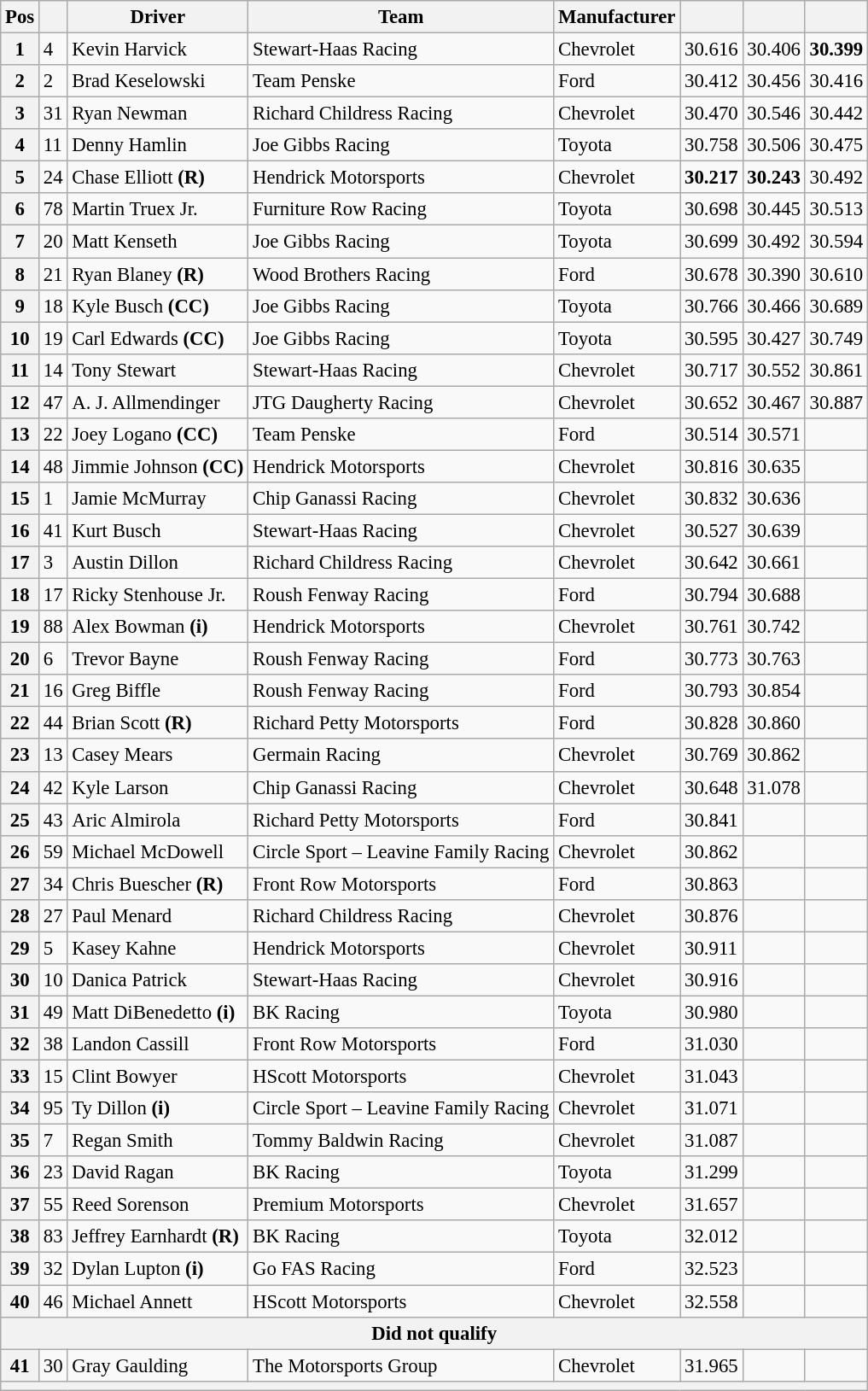<table class="wikitable" style="font-size:95%">
<tr>
<th>Pos</th>
<th></th>
<th>Driver</th>
<th>Team</th>
<th>Manufacturer</th>
<th></th>
<th></th>
<th></th>
</tr>
<tr>
<th>1</th>
<td>4</td>
<td>Kevin Harvick</td>
<td>Stewart-Haas Racing</td>
<td>Chevrolet</td>
<td>30.616</td>
<td>30.406</td>
<td><strong>30.399</strong></td>
</tr>
<tr>
<th>2</th>
<td>2</td>
<td>Brad Keselowski</td>
<td>Team Penske</td>
<td>Ford</td>
<td>30.412</td>
<td>30.456</td>
<td>30.416</td>
</tr>
<tr>
<th>3</th>
<td>31</td>
<td>Ryan Newman</td>
<td>Richard Childress Racing</td>
<td>Chevrolet</td>
<td>30.470</td>
<td>30.546</td>
<td>30.442</td>
</tr>
<tr>
<th>4</th>
<td>11</td>
<td>Denny Hamlin</td>
<td>Joe Gibbs Racing</td>
<td>Toyota</td>
<td>30.758</td>
<td>30.506</td>
<td>30.475</td>
</tr>
<tr>
<th>5</th>
<td>24</td>
<td>Chase Elliott <strong>(R)</strong></td>
<td>Hendrick Motorsports</td>
<td>Chevrolet</td>
<td><strong>30.217</strong></td>
<td><strong>30.243</strong></td>
<td>30.492</td>
</tr>
<tr>
<th>6</th>
<td>78</td>
<td>Martin Truex Jr.</td>
<td>Furniture Row Racing</td>
<td>Toyota</td>
<td>30.698</td>
<td>30.445</td>
<td>30.513</td>
</tr>
<tr>
<th>7</th>
<td>20</td>
<td>Matt Kenseth</td>
<td>Joe Gibbs Racing</td>
<td>Toyota</td>
<td>30.699</td>
<td>30.492</td>
<td>30.594</td>
</tr>
<tr>
<th>8</th>
<td>21</td>
<td>Ryan Blaney <strong>(R)</strong></td>
<td>Wood Brothers Racing</td>
<td>Ford</td>
<td>30.678</td>
<td>30.390</td>
<td>30.610</td>
</tr>
<tr>
<th>9</th>
<td>18</td>
<td>Kyle Busch <strong>(CC)</strong></td>
<td>Joe Gibbs Racing</td>
<td>Toyota</td>
<td>30.766</td>
<td>30.466</td>
<td>30.689</td>
</tr>
<tr>
<th>10</th>
<td>19</td>
<td>Carl Edwards <strong>(CC)</strong></td>
<td>Joe Gibbs Racing</td>
<td>Toyota</td>
<td>30.595</td>
<td>30.427</td>
<td>30.749</td>
</tr>
<tr>
<th>11</th>
<td>14</td>
<td>Tony Stewart</td>
<td>Stewart-Haas Racing</td>
<td>Chevrolet</td>
<td>30.717</td>
<td>30.552</td>
<td>30.861</td>
</tr>
<tr>
<th>12</th>
<td>47</td>
<td>A. J. Allmendinger</td>
<td>JTG Daugherty Racing</td>
<td>Chevrolet</td>
<td>30.652</td>
<td>30.467</td>
<td>30.887</td>
</tr>
<tr>
<th>13</th>
<td>22</td>
<td>Joey Logano <strong>(CC)</strong></td>
<td>Team Penske</td>
<td>Ford</td>
<td>30.514</td>
<td>30.571</td>
<td></td>
</tr>
<tr>
<th>14</th>
<td>48</td>
<td>Jimmie Johnson <strong>(CC)</strong></td>
<td>Hendrick Motorsports</td>
<td>Chevrolet</td>
<td>30.816</td>
<td>30.635</td>
<td></td>
</tr>
<tr>
<th>15</th>
<td>1</td>
<td>Jamie McMurray</td>
<td>Chip Ganassi Racing</td>
<td>Chevrolet</td>
<td>30.832</td>
<td>30.636</td>
<td></td>
</tr>
<tr>
<th>16</th>
<td>41</td>
<td>Kurt Busch</td>
<td>Stewart-Haas Racing</td>
<td>Chevrolet</td>
<td>30.527</td>
<td>30.639</td>
<td></td>
</tr>
<tr>
<th>17</th>
<td>3</td>
<td>Austin Dillon</td>
<td>Richard Childress Racing</td>
<td>Chevrolet</td>
<td>30.642</td>
<td>30.661</td>
<td></td>
</tr>
<tr>
<th>18</th>
<td>17</td>
<td>Ricky Stenhouse Jr.</td>
<td>Roush Fenway Racing</td>
<td>Ford</td>
<td>30.794</td>
<td>30.688</td>
<td></td>
</tr>
<tr>
<th>19</th>
<td>88</td>
<td>Alex Bowman <strong>(i)</strong></td>
<td>Hendrick Motorsports</td>
<td>Chevrolet</td>
<td>30.761</td>
<td>30.742</td>
<td></td>
</tr>
<tr>
<th>20</th>
<td>6</td>
<td>Trevor Bayne</td>
<td>Roush Fenway Racing</td>
<td>Ford</td>
<td>30.773</td>
<td>30.763</td>
<td></td>
</tr>
<tr>
<th>21</th>
<td>16</td>
<td>Greg Biffle</td>
<td>Roush Fenway Racing</td>
<td>Ford</td>
<td>30.793</td>
<td>30.854</td>
<td></td>
</tr>
<tr>
<th>22</th>
<td>44</td>
<td>Brian Scott <strong>(R)</strong></td>
<td>Richard Petty Motorsports</td>
<td>Ford</td>
<td>30.828</td>
<td>30.860</td>
<td></td>
</tr>
<tr>
<th>23</th>
<td>13</td>
<td>Casey Mears</td>
<td>Germain Racing</td>
<td>Chevrolet</td>
<td>30.769</td>
<td>30.862</td>
<td></td>
</tr>
<tr>
<th>24</th>
<td>42</td>
<td>Kyle Larson</td>
<td>Chip Ganassi Racing</td>
<td>Chevrolet</td>
<td>30.648</td>
<td>31.078</td>
<td></td>
</tr>
<tr>
<th>25</th>
<td>43</td>
<td>Aric Almirola</td>
<td>Richard Petty Motorsports</td>
<td>Ford</td>
<td>30.841</td>
<td></td>
<td></td>
</tr>
<tr>
<th>26</th>
<td>59</td>
<td>Michael McDowell</td>
<td>Circle Sport – Leavine Family Racing</td>
<td>Chevrolet</td>
<td>30.862</td>
<td></td>
<td></td>
</tr>
<tr>
<th>27</th>
<td>34</td>
<td>Chris Buescher <strong>(R)</strong></td>
<td>Front Row Motorsports</td>
<td>Ford</td>
<td>30.863</td>
<td></td>
<td></td>
</tr>
<tr>
<th>28</th>
<td>27</td>
<td>Paul Menard</td>
<td>Richard Childress Racing</td>
<td>Chevrolet</td>
<td>30.876</td>
<td></td>
<td></td>
</tr>
<tr>
<th>29</th>
<td>5</td>
<td>Kasey Kahne</td>
<td>Hendrick Motorsports</td>
<td>Chevrolet</td>
<td>30.911</td>
<td></td>
<td></td>
</tr>
<tr>
<th>30</th>
<td>10</td>
<td>Danica Patrick</td>
<td>Stewart-Haas Racing</td>
<td>Chevrolet</td>
<td>30.916</td>
<td></td>
<td></td>
</tr>
<tr>
<th>31</th>
<td>49</td>
<td>Matt DiBenedetto <strong>(i)</strong></td>
<td>BK Racing</td>
<td>Toyota</td>
<td>30.980</td>
<td></td>
<td></td>
</tr>
<tr>
<th>32</th>
<td>38</td>
<td>Landon Cassill</td>
<td>Front Row Motorsports</td>
<td>Ford</td>
<td>31.030</td>
<td></td>
<td></td>
</tr>
<tr>
<th>33</th>
<td>15</td>
<td>Clint Bowyer</td>
<td>HScott Motorsports</td>
<td>Chevrolet</td>
<td>31.043</td>
<td></td>
<td></td>
</tr>
<tr>
<th>34</th>
<td>95</td>
<td>Ty Dillon <strong>(i)</strong></td>
<td>Circle Sport – Leavine Family Racing</td>
<td>Chevrolet</td>
<td>31.071</td>
<td></td>
<td></td>
</tr>
<tr>
<th>35</th>
<td>7</td>
<td>Regan Smith</td>
<td>Tommy Baldwin Racing</td>
<td>Chevrolet</td>
<td>31.087</td>
<td></td>
<td></td>
</tr>
<tr>
<th>36</th>
<td>23</td>
<td>David Ragan</td>
<td>BK Racing</td>
<td>Toyota</td>
<td>31.299</td>
<td></td>
<td></td>
</tr>
<tr>
<th>37</th>
<td>55</td>
<td>Reed Sorenson</td>
<td>Premium Motorsports</td>
<td>Chevrolet</td>
<td>31.657</td>
<td></td>
<td></td>
</tr>
<tr>
<th>38</th>
<td>83</td>
<td>Jeffrey Earnhardt <strong>(R)</strong></td>
<td>BK Racing</td>
<td>Toyota</td>
<td>32.012</td>
<td></td>
<td></td>
</tr>
<tr>
<th>39</th>
<td>32</td>
<td>Dylan Lupton <strong>(i)</strong></td>
<td>Go FAS Racing</td>
<td>Ford</td>
<td>32.523</td>
<td></td>
<td></td>
</tr>
<tr>
<th>40</th>
<td>46</td>
<td>Michael Annett</td>
<td>HScott Motorsports</td>
<td>Chevrolet</td>
<td>32.558</td>
<td></td>
<td></td>
</tr>
<tr>
<th colspan="8">Did not qualify</th>
</tr>
<tr>
<th>41</th>
<td>30</td>
<td>Gray Gaulding</td>
<td>The Motorsports Group</td>
<td>Chevrolet</td>
<td>31.965</td>
<td></td>
<td></td>
</tr>
<tr>
<th colspan="8"></th>
</tr>
</table>
